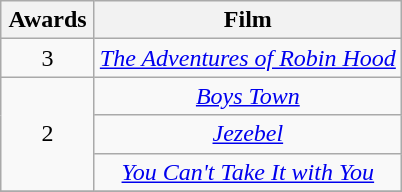<table class="wikitable" rowspan="2" style="text-align:center;">
<tr>
<th scope="col" style="width:55px;">Awards</th>
<th scope="col" style="text-align:center;">Film</th>
</tr>
<tr>
<td rowspan=1, style="text-align:center">3</td>
<td><em><a href='#'>The Adventures of Robin Hood</a></em></td>
</tr>
<tr>
<td rowspan=3, style="text-align:center">2</td>
<td><em><a href='#'>Boys Town</a></em></td>
</tr>
<tr>
<td><em><a href='#'>Jezebel</a></em></td>
</tr>
<tr>
<td><em><a href='#'>You Can't Take It with You</a></em></td>
</tr>
<tr>
</tr>
</table>
